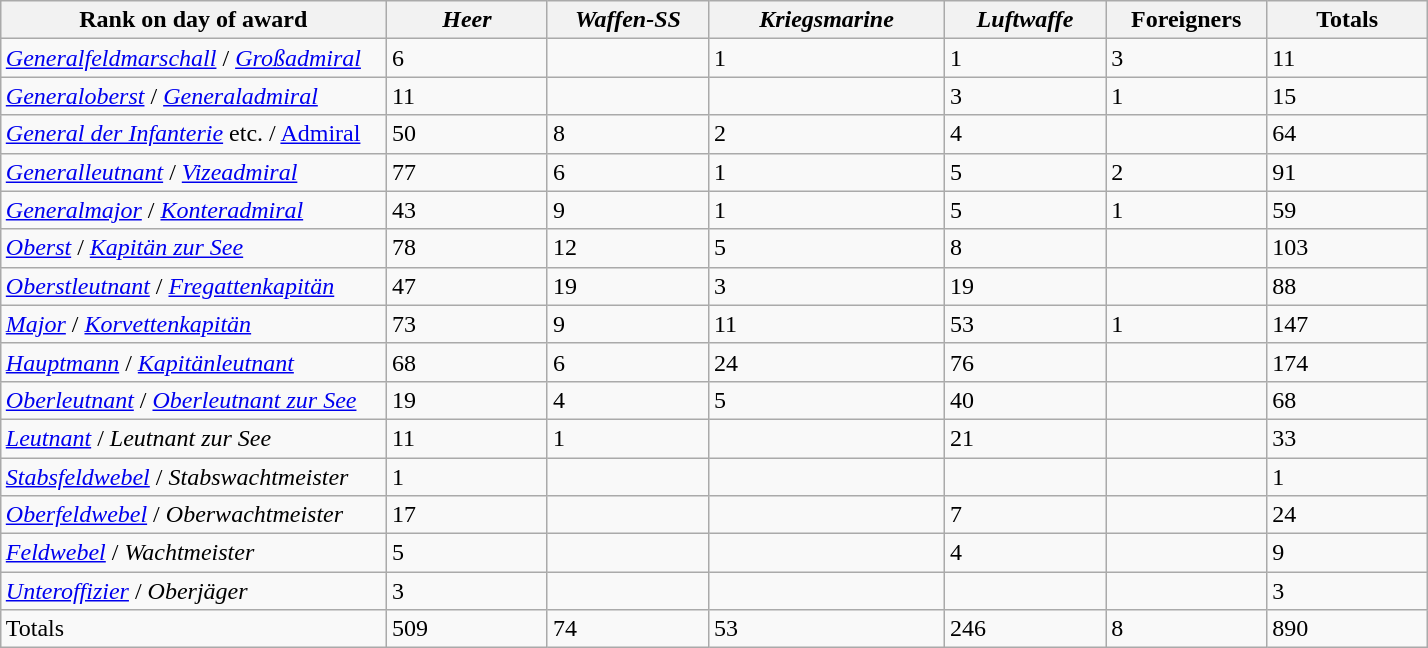<table class="wikitable" style="margin:1em auto;">
<tr>
<th width="250">Rank on day of award</th>
<th width="100"><em>Heer</em></th>
<th width="100"><em>Waffen-SS</em></th>
<th width="150"><em>Kriegsmarine</em></th>
<th width="100"><em>Luftwaffe</em></th>
<th width="100">Foreigners</th>
<th width="100">Totals</th>
</tr>
<tr>
<td><em><a href='#'>Generalfeldmarschall</a></em> / <em><a href='#'>Großadmiral</a></em></td>
<td>6</td>
<td></td>
<td>1</td>
<td>1</td>
<td>3</td>
<td>11</td>
</tr>
<tr>
<td><em><a href='#'>Generaloberst</a></em> / <em><a href='#'>Generaladmiral</a></em></td>
<td>11</td>
<td></td>
<td></td>
<td>3</td>
<td>1</td>
<td>15</td>
</tr>
<tr>
<td><em><a href='#'>General der Infanterie</a></em> etc. / <a href='#'>Admiral</a></td>
<td>50</td>
<td>8</td>
<td>2</td>
<td>4</td>
<td></td>
<td>64</td>
</tr>
<tr>
<td><em><a href='#'>Generalleutnant</a></em> / <em><a href='#'>Vizeadmiral</a></em></td>
<td>77</td>
<td>6</td>
<td>1</td>
<td>5</td>
<td>2</td>
<td>91</td>
</tr>
<tr>
<td><em><a href='#'>Generalmajor</a></em> / <em><a href='#'>Konteradmiral</a></em></td>
<td>43</td>
<td>9</td>
<td>1</td>
<td>5</td>
<td>1</td>
<td>59</td>
</tr>
<tr>
<td><em><a href='#'>Oberst</a></em> / <em><a href='#'>Kapitän zur See</a></em></td>
<td>78</td>
<td>12</td>
<td>5</td>
<td>8</td>
<td></td>
<td>103</td>
</tr>
<tr>
<td><em><a href='#'>Oberstleutnant</a></em> / <em><a href='#'>Fregattenkapitän</a></em></td>
<td>47</td>
<td>19</td>
<td>3</td>
<td>19</td>
<td></td>
<td>88</td>
</tr>
<tr>
<td><em><a href='#'>Major</a></em> / <em><a href='#'>Korvettenkapitän</a></em></td>
<td>73</td>
<td>9</td>
<td>11</td>
<td>53</td>
<td>1</td>
<td>147</td>
</tr>
<tr>
<td><em><a href='#'>Hauptmann</a></em> / <em><a href='#'>Kapitänleutnant</a></em></td>
<td>68</td>
<td>6</td>
<td>24</td>
<td>76</td>
<td></td>
<td>174</td>
</tr>
<tr>
<td><em><a href='#'>Oberleutnant</a></em> / <em><a href='#'>Oberleutnant zur See</a></em></td>
<td>19</td>
<td>4</td>
<td>5</td>
<td>40</td>
<td></td>
<td>68</td>
</tr>
<tr>
<td><em><a href='#'>Leutnant</a></em> / <em>Leutnant zur See</em></td>
<td>11</td>
<td>1</td>
<td></td>
<td>21</td>
<td></td>
<td>33</td>
</tr>
<tr>
<td><em><a href='#'>Stabsfeldwebel</a></em> / <em>Stabswachtmeister</em></td>
<td>1</td>
<td></td>
<td></td>
<td></td>
<td></td>
<td>1</td>
</tr>
<tr>
<td><em><a href='#'>Oberfeldwebel</a></em> / <em>Oberwachtmeister</em></td>
<td>17</td>
<td></td>
<td></td>
<td>7</td>
<td></td>
<td>24</td>
</tr>
<tr>
<td><em><a href='#'>Feldwebel</a></em> / <em>Wachtmeister</em></td>
<td>5</td>
<td></td>
<td></td>
<td>4</td>
<td></td>
<td>9</td>
</tr>
<tr>
<td><em><a href='#'>Unteroffizier</a></em> / <em>Oberjäger</em></td>
<td>3</td>
<td></td>
<td></td>
<td></td>
<td></td>
<td>3</td>
</tr>
<tr>
<td>Totals</td>
<td>509</td>
<td>74</td>
<td>53</td>
<td>246</td>
<td>8</td>
<td>890</td>
</tr>
</table>
